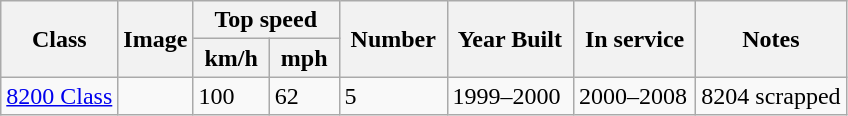<table class="wikitable">
<tr ---- bgcolor=#f9f9f9>
<th rowspan="2"> Class </th>
<th rowspan="2">Image</th>
<th colspan="2"> Top speed </th>
<th rowspan="2"> Number </th>
<th rowspan="2"> Year Built </th>
<th rowspan="2"> In service </th>
<th rowspan="2"> Notes </th>
</tr>
<tr ---- bgcolor=#f9f9f9>
<th> km/h </th>
<th> mph </th>
</tr>
<tr>
<td><a href='#'>8200 Class</a></td>
<td></td>
<td>100</td>
<td>62</td>
<td>5</td>
<td>1999–2000</td>
<td>2000–2008</td>
<td>8204 scrapped</td>
</tr>
</table>
